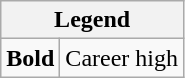<table class="wikitable mw-collapsible mw-collapsed">
<tr>
<th colspan="2">Legend</th>
</tr>
<tr>
<td><strong>Bold</strong></td>
<td>Career high</td>
</tr>
</table>
